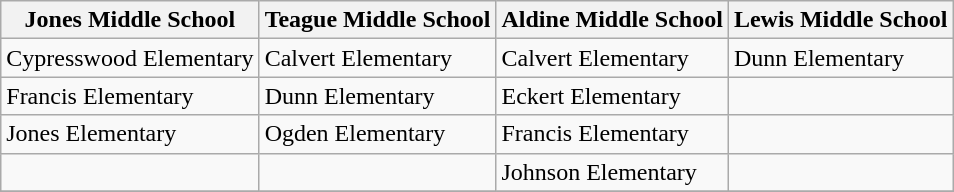<table class="wikitable">
<tr>
<th>Jones Middle School</th>
<th>Teague Middle School</th>
<th>Aldine Middle School</th>
<th>Lewis Middle School</th>
</tr>
<tr>
<td>Cypresswood Elementary</td>
<td>Calvert Elementary</td>
<td>Calvert Elementary</td>
<td>Dunn Elementary</td>
</tr>
<tr>
<td>Francis Elementary</td>
<td>Dunn Elementary</td>
<td>Eckert Elementary</td>
<td></td>
</tr>
<tr>
<td>Jones Elementary</td>
<td>Ogden Elementary</td>
<td>Francis Elementary</td>
<td></td>
</tr>
<tr>
<td></td>
<td></td>
<td>Johnson Elementary</td>
<td></td>
</tr>
<tr>
</tr>
</table>
